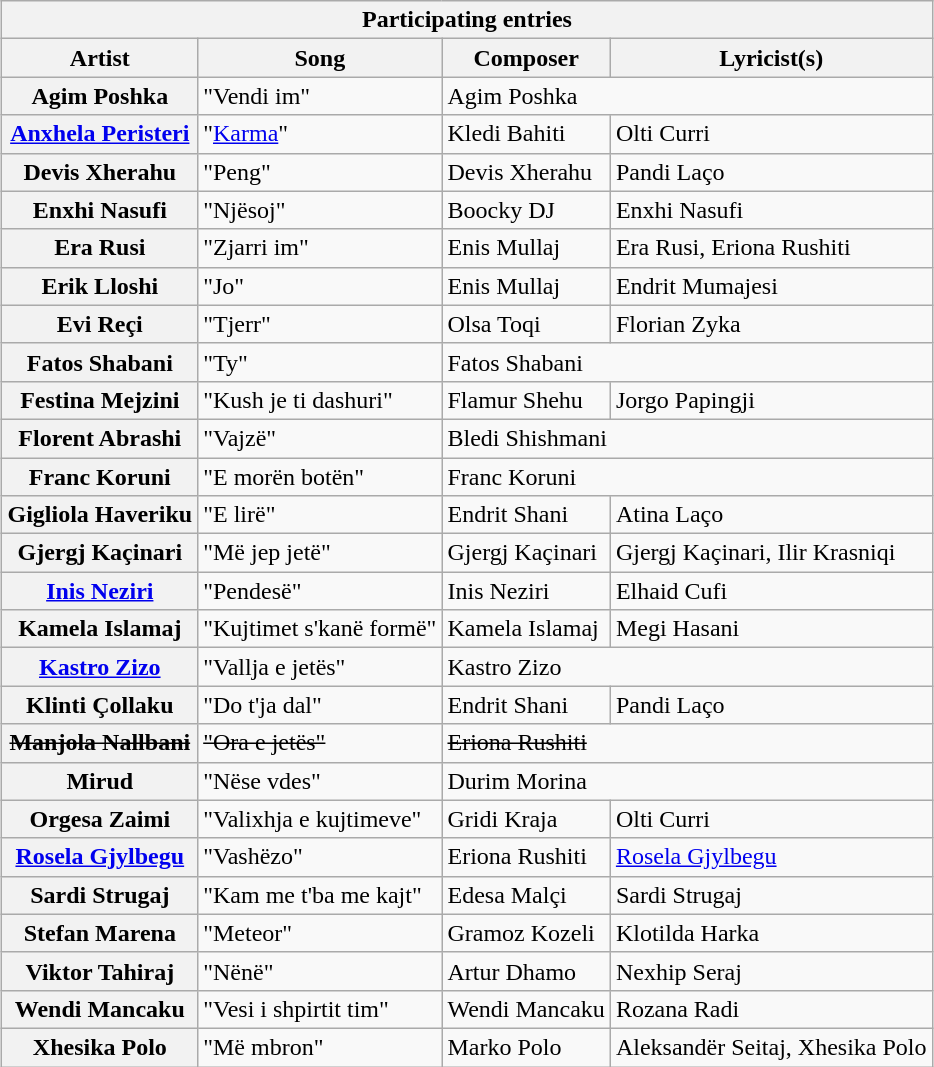<table class="wikitable sortable plainrowheaders" style="margin: 1em auto 1em auto">
<tr>
<th colspan=4>Participating entries</th>
</tr>
<tr>
<th scope="col">Artist</th>
<th scope="col">Song</th>
<th scope="col">Composer</th>
<th scope="col">Lyricist(s)</th>
</tr>
<tr>
<th scope="row">Agim Poshka</th>
<td>"Vendi im"</td>
<td colspan="2">Agim Poshka</td>
</tr>
<tr>
<th scope="row"><a href='#'>Anxhela Peristeri</a></th>
<td>"<a href='#'>Karma</a>"</td>
<td>Kledi Bahiti</td>
<td>Olti Curri</td>
</tr>
<tr>
<th scope="row">Devis Xherahu</th>
<td>"Peng"</td>
<td>Devis Xherahu</td>
<td>Pandi Laço</td>
</tr>
<tr>
<th scope="row">Enxhi Nasufi</th>
<td>"Njësoj"</td>
<td>Boocky DJ</td>
<td>Enxhi Nasufi</td>
</tr>
<tr>
<th scope="row">Era Rusi</th>
<td>"Zjarri im"</td>
<td>Enis Mullaj</td>
<td>Era Rusi, Eriona Rushiti</td>
</tr>
<tr>
<th scope="row">Erik Lloshi</th>
<td>"Jo"</td>
<td>Enis Mullaj</td>
<td>Endrit Mumajesi</td>
</tr>
<tr>
<th scope="row">Evi Reçi</th>
<td>"Tjerr"</td>
<td>Olsa Toqi</td>
<td>Florian Zyka</td>
</tr>
<tr>
<th scope="row">Fatos Shabani</th>
<td>"Ty"</td>
<td colspan="2">Fatos Shabani</td>
</tr>
<tr>
<th scope="row">Festina Mejzini</th>
<td>"Kush je ti dashuri"</td>
<td>Flamur Shehu</td>
<td>Jorgo Papingji</td>
</tr>
<tr>
<th scope="row">Florent Abrashi</th>
<td>"Vajzë"</td>
<td colspan="2">Bledi Shishmani</td>
</tr>
<tr>
<th scope="row">Franc Koruni</th>
<td>"E morën botën"</td>
<td colspan="2">Franc Koruni</td>
</tr>
<tr>
<th scope="row">Gigliola Haveriku</th>
<td>"E lirë"</td>
<td>Endrit Shani</td>
<td>Atina Laço</td>
</tr>
<tr>
<th scope="row">Gjergj Kaçinari</th>
<td>"Më jep jetë"</td>
<td>Gjergj Kaçinari</td>
<td>Gjergj Kaçinari, Ilir Krasniqi</td>
</tr>
<tr>
<th scope="row"><a href='#'>Inis Neziri</a></th>
<td>"Pendesë"</td>
<td>Inis Neziri</td>
<td>Elhaid Cufi</td>
</tr>
<tr>
<th scope="row">Kamela Islamaj</th>
<td>"Kujtimet s'kanë formë"</td>
<td>Kamela Islamaj</td>
<td>Megi Hasani</td>
</tr>
<tr>
<th scope="row"><a href='#'>Kastro Zizo</a></th>
<td>"Vallja e jetës"</td>
<td colspan="2">Kastro Zizo</td>
</tr>
<tr>
<th scope="row">Klinti Çollaku</th>
<td>"Do t'ja dal"</td>
<td>Endrit Shani</td>
<td>Pandi Laço</td>
</tr>
<tr style="text-decoration: line-through;">
<th scope="row">Manjola Nallbani</th>
<td>"Ora e jetës"</td>
<td colspan="2">Eriona Rushiti</td>
</tr>
<tr>
<th scope="row">Mirud</th>
<td>"Nëse vdes"</td>
<td colspan="2">Durim Morina</td>
</tr>
<tr>
<th scope="row">Orgesa Zaimi</th>
<td>"Valixhja e kujtimeve"</td>
<td>Gridi Kraja</td>
<td>Olti Curri</td>
</tr>
<tr>
<th scope="row"><a href='#'>Rosela Gjylbegu</a></th>
<td>"Vashëzo"</td>
<td>Eriona Rushiti</td>
<td><a href='#'>Rosela Gjylbegu</a></td>
</tr>
<tr>
<th scope="row">Sardi Strugaj</th>
<td>"Kam me t'ba me kajt"</td>
<td>Edesa Malçi</td>
<td>Sardi Strugaj</td>
</tr>
<tr>
<th scope="row">Stefan Marena</th>
<td>"Meteor"</td>
<td>Gramoz Kozeli</td>
<td>Klotilda Harka</td>
</tr>
<tr>
<th scope="row">Viktor Tahiraj</th>
<td>"Nënë"</td>
<td>Artur Dhamo</td>
<td>Nexhip Seraj</td>
</tr>
<tr>
<th scope="row">Wendi Mancaku</th>
<td>"Vesi i shpirtit tim"</td>
<td>Wendi Mancaku</td>
<td>Rozana Radi</td>
</tr>
<tr>
<th scope="row">Xhesika Polo</th>
<td>"Më mbron"</td>
<td>Marko Polo</td>
<td>Aleksandër Seitaj, Xhesika Polo</td>
</tr>
</table>
